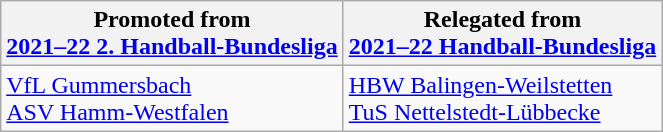<table class="wikitable">
<tr>
<th>Promoted from<br><a href='#'>2021–22 2. Handball-Bundesliga</a></th>
<th>Relegated from<br><a href='#'>2021–22 Handball-Bundesliga</a></th>
</tr>
<tr>
<td><a href='#'>VfL Gummersbach</a><br><a href='#'>ASV Hamm-Westfalen</a></td>
<td><a href='#'>HBW Balingen-Weilstetten</a><br><a href='#'>TuS Nettelstedt-Lübbecke</a></td>
</tr>
</table>
